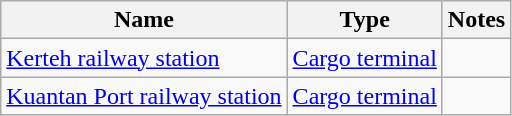<table class="wikitable">
<tr>
<th>Name</th>
<th>Type</th>
<th>Notes</th>
</tr>
<tr>
<td><a href='#'>Kerteh railway station</a></td>
<td><a href='#'>Cargo terminal</a></td>
<td></td>
</tr>
<tr>
<td><a href='#'>Kuantan Port railway station</a></td>
<td><a href='#'>Cargo terminal</a></td>
<td></td>
</tr>
</table>
